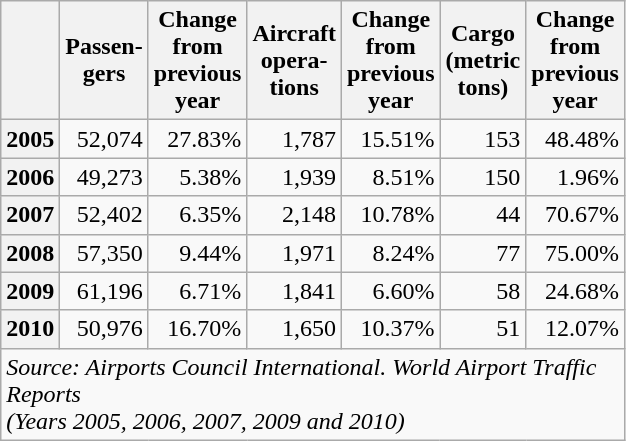<table class="wikitable"  style="text-align:right; width:20px">
<tr>
<th style="width:50px"></th>
<th style="width:20px">Passen-<br>gers</th>
<th style="width:20px">Change from previous year</th>
<th style="width:20px">Aircraft opera-<br>tions</th>
<th style="width:20px">Change from previous year</th>
<th style="width:20px">Cargo<br>(metric tons)</th>
<th style="width:20px">Change from previous year</th>
</tr>
<tr>
<th>2005</th>
<td>52,074</td>
<td>27.83%</td>
<td>1,787</td>
<td>15.51%</td>
<td>153</td>
<td>48.48%</td>
</tr>
<tr>
<th>2006</th>
<td>49,273</td>
<td> 5.38%</td>
<td>1,939</td>
<td> 8.51%</td>
<td>150</td>
<td> 1.96%</td>
</tr>
<tr>
<th>2007</th>
<td>52,402</td>
<td> 6.35%</td>
<td>2,148</td>
<td>10.78%</td>
<td>44</td>
<td>70.67%</td>
</tr>
<tr>
<th>2008</th>
<td>57,350</td>
<td> 9.44%</td>
<td>1,971</td>
<td> 8.24%</td>
<td>77</td>
<td>75.00%</td>
</tr>
<tr>
<th>2009</th>
<td>61,196</td>
<td> 6.71%</td>
<td>1,841</td>
<td> 6.60%</td>
<td>58</td>
<td>24.68%</td>
</tr>
<tr>
<th>2010</th>
<td>50,976</td>
<td>16.70%</td>
<td>1,650</td>
<td>10.37%</td>
<td>51</td>
<td>12.07%</td>
</tr>
<tr>
<td colspan="7" style="text-align:left;"><em>Source: Airports Council International. World Airport Traffic Reports<br>(Years 2005, 2006, 2007, 2009 and 2010)</em></td>
</tr>
</table>
